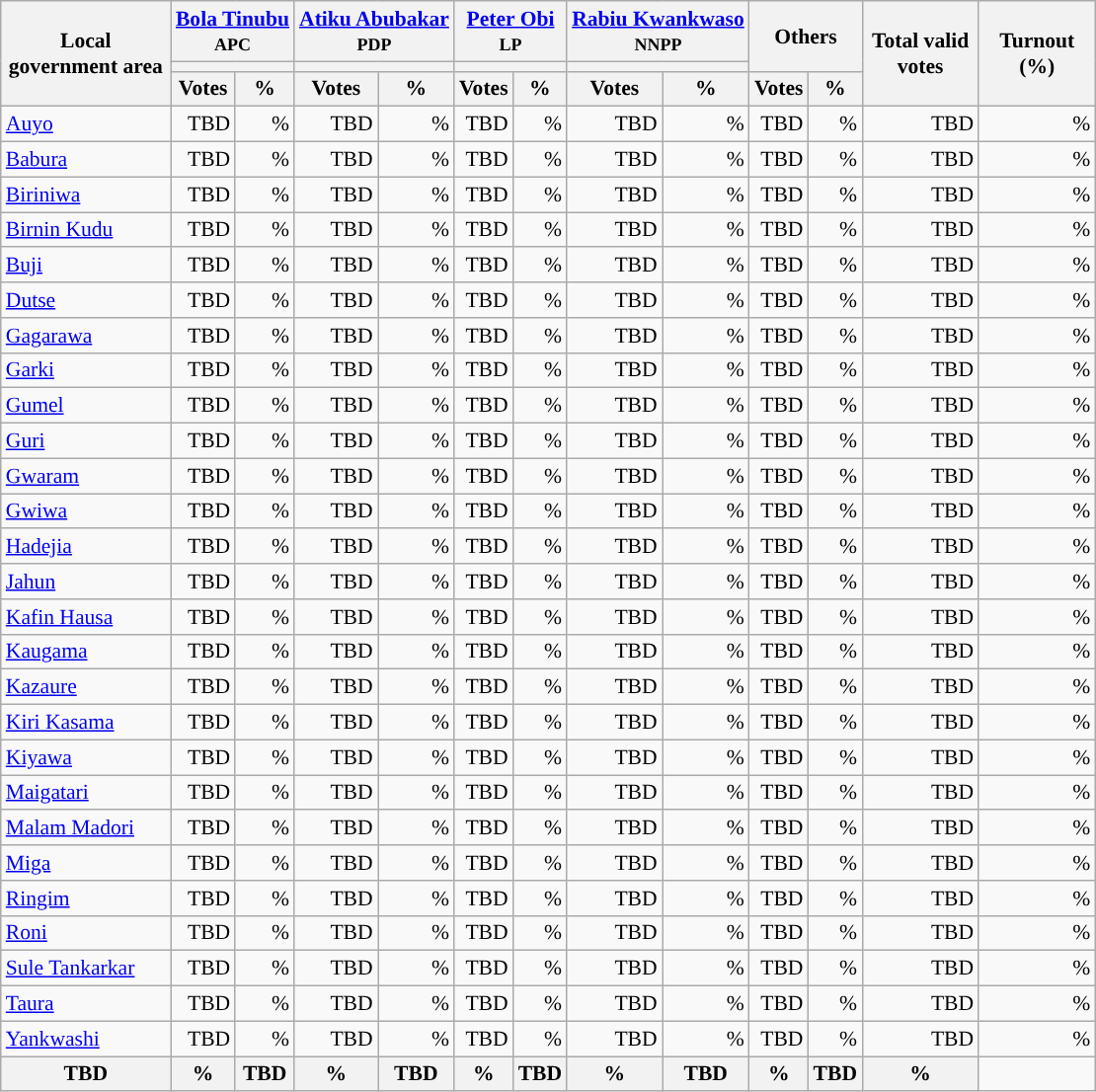<table class="wikitable sortable" style="text-align:right; font-size:90%">
<tr>
<th rowspan="3" style="max-width:7.5em;">Local government area</th>
<th colspan="2"><a href='#'>Bola Tinubu</a><br><small>APC</small></th>
<th colspan="2"><a href='#'>Atiku Abubakar</a><br><small>PDP</small></th>
<th colspan="2"><a href='#'>Peter Obi</a><br><small>LP</small></th>
<th colspan="2"><a href='#'>Rabiu Kwankwaso</a><br><small>NNPP</small></th>
<th colspan="2" rowspan="2">Others</th>
<th rowspan="3" style="max-width:5em;">Total valid votes</th>
<th rowspan="3" style="max-width:5em;">Turnout (%)</th>
</tr>
<tr>
<th colspan=2 style="background-color:"></th>
<th colspan=2 style="background-color:"></th>
<th colspan=2 style="background-color:"></th>
<th colspan=2 style="background-color:"></th>
</tr>
<tr>
<th>Votes</th>
<th>%</th>
<th>Votes</th>
<th>%</th>
<th>Votes</th>
<th>%</th>
<th>Votes</th>
<th>%</th>
<th>Votes</th>
<th>%</th>
</tr>
<tr style="background-color:#">
<td style="text-align:left;"><a href='#'>Auyo</a></td>
<td>TBD</td>
<td>%</td>
<td>TBD</td>
<td>%</td>
<td>TBD</td>
<td>%</td>
<td>TBD</td>
<td>%</td>
<td>TBD</td>
<td>%</td>
<td>TBD</td>
<td>%</td>
</tr>
<tr style="background-color:#">
<td style="text-align:left;"><a href='#'>Babura</a></td>
<td>TBD</td>
<td>%</td>
<td>TBD</td>
<td>%</td>
<td>TBD</td>
<td>%</td>
<td>TBD</td>
<td>%</td>
<td>TBD</td>
<td>%</td>
<td>TBD</td>
<td>%</td>
</tr>
<tr style="background-color:#">
<td style="text-align:left;"><a href='#'>Biriniwa</a></td>
<td>TBD</td>
<td>%</td>
<td>TBD</td>
<td>%</td>
<td>TBD</td>
<td>%</td>
<td>TBD</td>
<td>%</td>
<td>TBD</td>
<td>%</td>
<td>TBD</td>
<td>%</td>
</tr>
<tr style="background-color:#">
<td style="text-align:left;"><a href='#'>Birnin Kudu</a></td>
<td>TBD</td>
<td>%</td>
<td>TBD</td>
<td>%</td>
<td>TBD</td>
<td>%</td>
<td>TBD</td>
<td>%</td>
<td>TBD</td>
<td>%</td>
<td>TBD</td>
<td>%</td>
</tr>
<tr style="background-color:#">
<td style="text-align:left;"><a href='#'>Buji</a></td>
<td>TBD</td>
<td>%</td>
<td>TBD</td>
<td>%</td>
<td>TBD</td>
<td>%</td>
<td>TBD</td>
<td>%</td>
<td>TBD</td>
<td>%</td>
<td>TBD</td>
<td>%</td>
</tr>
<tr style="background-color:#">
<td style="text-align:left;"><a href='#'>Dutse</a></td>
<td>TBD</td>
<td>%</td>
<td>TBD</td>
<td>%</td>
<td>TBD</td>
<td>%</td>
<td>TBD</td>
<td>%</td>
<td>TBD</td>
<td>%</td>
<td>TBD</td>
<td>%</td>
</tr>
<tr style="background-color:#">
<td style="text-align:left;"><a href='#'>Gagarawa</a></td>
<td>TBD</td>
<td>%</td>
<td>TBD</td>
<td>%</td>
<td>TBD</td>
<td>%</td>
<td>TBD</td>
<td>%</td>
<td>TBD</td>
<td>%</td>
<td>TBD</td>
<td>%</td>
</tr>
<tr style="background-color:#">
<td style="text-align:left;"><a href='#'>Garki</a></td>
<td>TBD</td>
<td>%</td>
<td>TBD</td>
<td>%</td>
<td>TBD</td>
<td>%</td>
<td>TBD</td>
<td>%</td>
<td>TBD</td>
<td>%</td>
<td>TBD</td>
<td>%</td>
</tr>
<tr style="background-color:#">
<td style="text-align:left;"><a href='#'>Gumel</a></td>
<td>TBD</td>
<td>%</td>
<td>TBD</td>
<td>%</td>
<td>TBD</td>
<td>%</td>
<td>TBD</td>
<td>%</td>
<td>TBD</td>
<td>%</td>
<td>TBD</td>
<td>%</td>
</tr>
<tr style="background-color:#">
<td style="text-align:left;"><a href='#'>Guri</a></td>
<td>TBD</td>
<td>%</td>
<td>TBD</td>
<td>%</td>
<td>TBD</td>
<td>%</td>
<td>TBD</td>
<td>%</td>
<td>TBD</td>
<td>%</td>
<td>TBD</td>
<td>%</td>
</tr>
<tr style="background-color:#">
<td style="text-align:left;"><a href='#'>Gwaram</a></td>
<td>TBD</td>
<td>%</td>
<td>TBD</td>
<td>%</td>
<td>TBD</td>
<td>%</td>
<td>TBD</td>
<td>%</td>
<td>TBD</td>
<td>%</td>
<td>TBD</td>
<td>%</td>
</tr>
<tr style="background-color:#">
<td style="text-align:left;"><a href='#'>Gwiwa</a></td>
<td>TBD</td>
<td>%</td>
<td>TBD</td>
<td>%</td>
<td>TBD</td>
<td>%</td>
<td>TBD</td>
<td>%</td>
<td>TBD</td>
<td>%</td>
<td>TBD</td>
<td>%</td>
</tr>
<tr style="background-color:#">
<td style="text-align:left;"><a href='#'>Hadejia</a></td>
<td>TBD</td>
<td>%</td>
<td>TBD</td>
<td>%</td>
<td>TBD</td>
<td>%</td>
<td>TBD</td>
<td>%</td>
<td>TBD</td>
<td>%</td>
<td>TBD</td>
<td>%</td>
</tr>
<tr style="background-color:#">
<td style="text-align:left;"><a href='#'>Jahun</a></td>
<td>TBD</td>
<td>%</td>
<td>TBD</td>
<td>%</td>
<td>TBD</td>
<td>%</td>
<td>TBD</td>
<td>%</td>
<td>TBD</td>
<td>%</td>
<td>TBD</td>
<td>%</td>
</tr>
<tr style="background-color:#">
<td style="text-align:left;"><a href='#'>Kafin Hausa</a></td>
<td>TBD</td>
<td>%</td>
<td>TBD</td>
<td>%</td>
<td>TBD</td>
<td>%</td>
<td>TBD</td>
<td>%</td>
<td>TBD</td>
<td>%</td>
<td>TBD</td>
<td>%</td>
</tr>
<tr style="background-color:#">
<td style="text-align:left;"><a href='#'>Kaugama</a></td>
<td>TBD</td>
<td>%</td>
<td>TBD</td>
<td>%</td>
<td>TBD</td>
<td>%</td>
<td>TBD</td>
<td>%</td>
<td>TBD</td>
<td>%</td>
<td>TBD</td>
<td>%</td>
</tr>
<tr style="background-color:#">
<td style="text-align:left;"><a href='#'>Kazaure</a></td>
<td>TBD</td>
<td>%</td>
<td>TBD</td>
<td>%</td>
<td>TBD</td>
<td>%</td>
<td>TBD</td>
<td>%</td>
<td>TBD</td>
<td>%</td>
<td>TBD</td>
<td>%</td>
</tr>
<tr style="background-color:#">
<td style="text-align:left;"><a href='#'>Kiri Kasama</a></td>
<td>TBD</td>
<td>%</td>
<td>TBD</td>
<td>%</td>
<td>TBD</td>
<td>%</td>
<td>TBD</td>
<td>%</td>
<td>TBD</td>
<td>%</td>
<td>TBD</td>
<td>%</td>
</tr>
<tr style="background-color:#">
<td style="text-align:left;"><a href='#'>Kiyawa</a></td>
<td>TBD</td>
<td>%</td>
<td>TBD</td>
<td>%</td>
<td>TBD</td>
<td>%</td>
<td>TBD</td>
<td>%</td>
<td>TBD</td>
<td>%</td>
<td>TBD</td>
<td>%</td>
</tr>
<tr style="background-color:#">
<td style="text-align:left;"><a href='#'>Maigatari</a></td>
<td>TBD</td>
<td>%</td>
<td>TBD</td>
<td>%</td>
<td>TBD</td>
<td>%</td>
<td>TBD</td>
<td>%</td>
<td>TBD</td>
<td>%</td>
<td>TBD</td>
<td>%</td>
</tr>
<tr style="background-color:#">
<td style="text-align:left;"><a href='#'>Malam Madori</a></td>
<td>TBD</td>
<td>%</td>
<td>TBD</td>
<td>%</td>
<td>TBD</td>
<td>%</td>
<td>TBD</td>
<td>%</td>
<td>TBD</td>
<td>%</td>
<td>TBD</td>
<td>%</td>
</tr>
<tr style="background-color:#">
<td style="text-align:left;"><a href='#'>Miga</a></td>
<td>TBD</td>
<td>%</td>
<td>TBD</td>
<td>%</td>
<td>TBD</td>
<td>%</td>
<td>TBD</td>
<td>%</td>
<td>TBD</td>
<td>%</td>
<td>TBD</td>
<td>%</td>
</tr>
<tr style="background-color:#">
<td style="text-align:left;"><a href='#'>Ringim</a></td>
<td>TBD</td>
<td>%</td>
<td>TBD</td>
<td>%</td>
<td>TBD</td>
<td>%</td>
<td>TBD</td>
<td>%</td>
<td>TBD</td>
<td>%</td>
<td>TBD</td>
<td>%</td>
</tr>
<tr style="background-color:#">
<td style="text-align:left;"><a href='#'>Roni</a></td>
<td>TBD</td>
<td>%</td>
<td>TBD</td>
<td>%</td>
<td>TBD</td>
<td>%</td>
<td>TBD</td>
<td>%</td>
<td>TBD</td>
<td>%</td>
<td>TBD</td>
<td>%</td>
</tr>
<tr style="background-color:#">
<td style="text-align:left;"><a href='#'>Sule Tankarkar</a></td>
<td>TBD</td>
<td>%</td>
<td>TBD</td>
<td>%</td>
<td>TBD</td>
<td>%</td>
<td>TBD</td>
<td>%</td>
<td>TBD</td>
<td>%</td>
<td>TBD</td>
<td>%</td>
</tr>
<tr style="background-color:#">
<td style="text-align:left;"><a href='#'>Taura</a></td>
<td>TBD</td>
<td>%</td>
<td>TBD</td>
<td>%</td>
<td>TBD</td>
<td>%</td>
<td>TBD</td>
<td>%</td>
<td>TBD</td>
<td>%</td>
<td>TBD</td>
<td>%</td>
</tr>
<tr style="background-color:#">
<td style="text-align:left;"><a href='#'>Yankwashi</a></td>
<td>TBD</td>
<td>%</td>
<td>TBD</td>
<td>%</td>
<td>TBD</td>
<td>%</td>
<td>TBD</td>
<td>%</td>
<td>TBD</td>
<td>%</td>
<td>TBD</td>
<td>%</td>
</tr>
<tr>
<th>TBD</th>
<th>%</th>
<th>TBD</th>
<th>%</th>
<th>TBD</th>
<th>%</th>
<th>TBD</th>
<th>%</th>
<th>TBD</th>
<th>%</th>
<th>TBD</th>
<th>%</th>
</tr>
</table>
